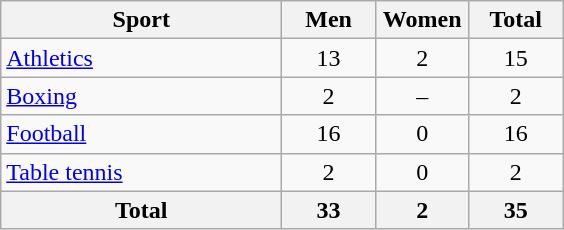<table class="wikitable sortable" style="text-align:center;">
<tr>
<th width=180>Sport</th>
<th width=55>Men</th>
<th width=55>Women</th>
<th width=55>Total</th>
</tr>
<tr>
<td align=left><a href='#'>Athletics</a></td>
<td>13</td>
<td>2</td>
<td>15</td>
</tr>
<tr>
<td align=left><a href='#'>Boxing</a></td>
<td>2</td>
<td>–</td>
<td>2</td>
</tr>
<tr>
<td align=left><a href='#'>Football</a></td>
<td>16</td>
<td>0</td>
<td>16</td>
</tr>
<tr>
<td align=left><a href='#'>Table tennis</a></td>
<td>2</td>
<td>0</td>
<td>2</td>
</tr>
<tr>
<th>Total</th>
<th>33</th>
<th>2</th>
<th>35</th>
</tr>
</table>
